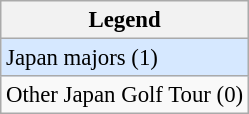<table class="wikitable" style="font-size:95%;">
<tr>
<th>Legend</th>
</tr>
<tr style="background:#D6E8FF;">
<td>Japan majors (1)</td>
</tr>
<tr>
<td>Other Japan Golf Tour (0)</td>
</tr>
</table>
